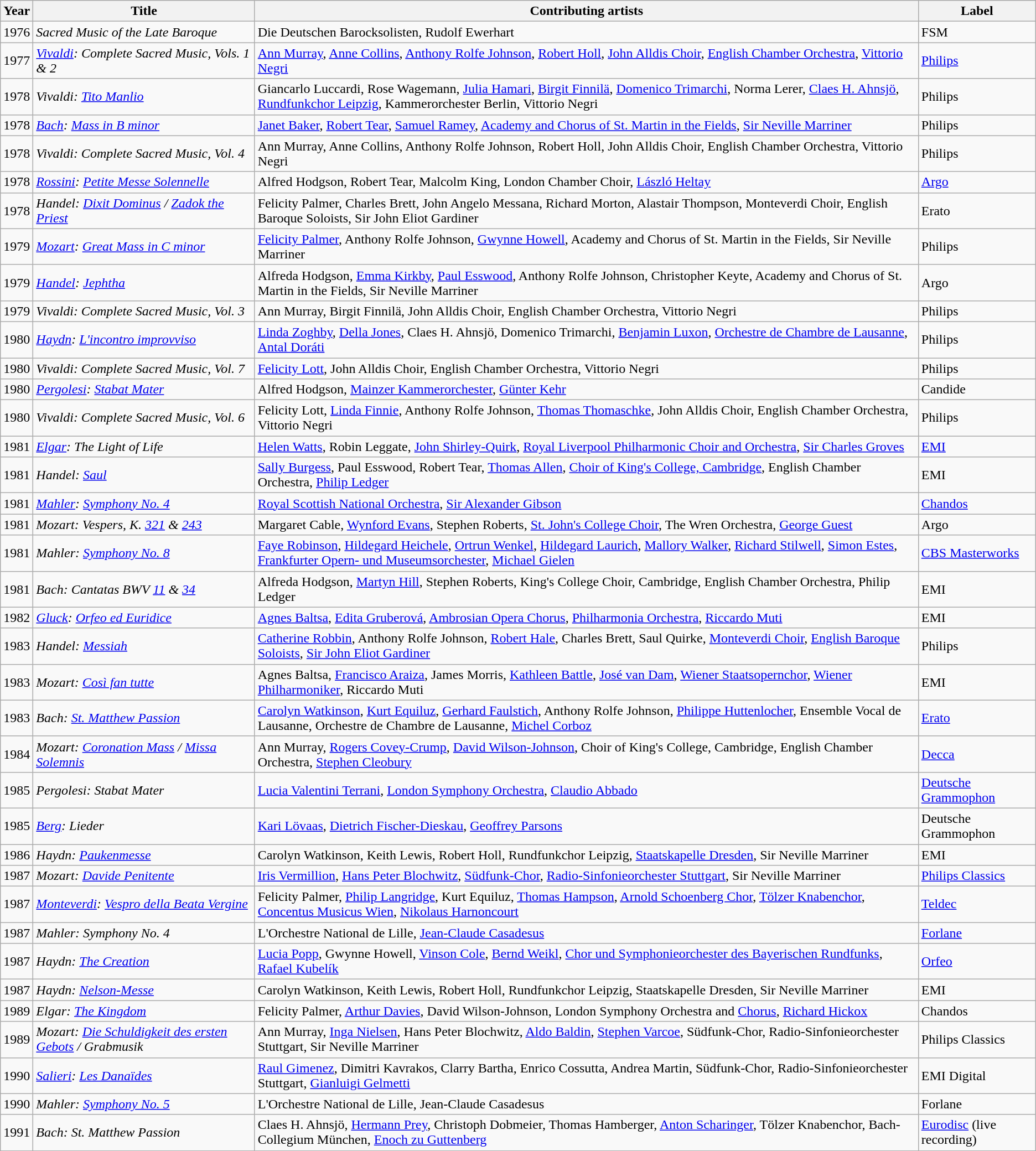<table class="wikitable sortable">
<tr>
<th>Year</th>
<th>Title</th>
<th>Contributing artists</th>
<th>Label</th>
</tr>
<tr>
<td>1976</td>
<td><em>Sacred Music of the Late Baroque</em></td>
<td>Die Deutschen Barocksolisten, Rudolf Ewerhart</td>
<td>FSM</td>
</tr>
<tr>
<td>1977</td>
<td><em><a href='#'>Vivaldi</a>: Complete Sacred Music, Vols. 1 & 2</em></td>
<td><a href='#'>Ann Murray</a>, <a href='#'>Anne Collins</a>, <a href='#'>Anthony Rolfe Johnson</a>, <a href='#'>Robert Holl</a>, <a href='#'>John Alldis Choir</a>, <a href='#'>English Chamber Orchestra</a>, <a href='#'>Vittorio Negri</a></td>
<td><a href='#'>Philips</a></td>
</tr>
<tr>
<td>1978</td>
<td><em>Vivaldi: <a href='#'>Tito Manlio</a></em></td>
<td>Giancarlo Luccardi, Rose Wagemann, <a href='#'>Julia Hamari</a>, <a href='#'>Birgit Finnilä</a>, <a href='#'>Domenico Trimarchi</a>, Norma Lerer, <a href='#'>Claes H. Ahnsjö</a>, <a href='#'>Rundfunkchor Leipzig</a>, Kammerorchester Berlin, Vittorio Negri</td>
<td>Philips</td>
</tr>
<tr>
<td>1978</td>
<td><em><a href='#'>Bach</a>: <a href='#'>Mass in B minor</a></em></td>
<td><a href='#'>Janet Baker</a>, <a href='#'>Robert Tear</a>, <a href='#'>Samuel Ramey</a>, <a href='#'>Academy and Chorus of St. Martin in the Fields</a>, <a href='#'>Sir Neville Marriner</a></td>
<td>Philips</td>
</tr>
<tr>
<td>1978</td>
<td><em>Vivaldi: Complete Sacred Music, Vol. 4</em></td>
<td>Ann Murray, Anne Collins, Anthony Rolfe Johnson, Robert Holl, John Alldis Choir, English Chamber Orchestra, Vittorio Negri</td>
<td>Philips</td>
</tr>
<tr>
<td>1978</td>
<td><em><a href='#'>Rossini</a>: <a href='#'>Petite Messe Solennelle</a></em></td>
<td>Alfred Hodgson, Robert Tear, Malcolm King, London Chamber Choir, <a href='#'>László Heltay</a></td>
<td><a href='#'>Argo</a></td>
</tr>
<tr>
<td>1978</td>
<td><em>Handel: <a href='#'>Dixit Dominus</a> / <a href='#'>Zadok the Priest</a></em></td>
<td>Felicity Palmer, Charles Brett, John Angelo Messana, Richard Morton, Alastair Thompson, Monteverdi Choir, English Baroque Soloists, Sir John Eliot Gardiner</td>
<td>Erato</td>
</tr>
<tr>
<td>1979</td>
<td><em><a href='#'>Mozart</a>: <a href='#'>Great Mass in C minor</a></em></td>
<td><a href='#'>Felicity Palmer</a>, Anthony Rolfe Johnson, <a href='#'>Gwynne Howell</a>, Academy and Chorus of St. Martin in the Fields, Sir Neville Marriner</td>
<td>Philips</td>
</tr>
<tr>
<td>1979</td>
<td><em><a href='#'>Handel</a>: <a href='#'>Jephtha</a></em></td>
<td>Alfreda Hodgson, <a href='#'>Emma Kirkby</a>, <a href='#'>Paul Esswood</a>, Anthony Rolfe Johnson, Christopher Keyte, Academy and Chorus of St. Martin in the Fields, Sir Neville Marriner</td>
<td>Argo</td>
</tr>
<tr>
<td>1979</td>
<td><em>Vivaldi: Complete Sacred Music, Vol. 3</em></td>
<td>Ann Murray, Birgit Finnilä, John Alldis Choir, English Chamber Orchestra, Vittorio Negri</td>
<td>Philips</td>
</tr>
<tr>
<td>1980</td>
<td><em><a href='#'>Haydn</a>: <a href='#'>L'incontro improvviso</a></em></td>
<td><a href='#'>Linda Zoghby</a>, <a href='#'>Della Jones</a>, Claes H. Ahnsjö, Domenico Trimarchi, <a href='#'>Benjamin Luxon</a>, <a href='#'>Orchestre de Chambre de Lausanne</a>, <a href='#'>Antal Doráti</a></td>
<td>Philips</td>
</tr>
<tr>
<td>1980</td>
<td><em>Vivaldi: Complete Sacred Music, Vol. 7</em></td>
<td><a href='#'>Felicity Lott</a>, John Alldis Choir, English Chamber Orchestra, Vittorio Negri</td>
<td>Philips</td>
</tr>
<tr>
<td>1980</td>
<td><em><a href='#'>Pergolesi</a>: <a href='#'>Stabat Mater</a></em></td>
<td>Alfred Hodgson, <a href='#'>Mainzer Kammerorchester</a>, <a href='#'>Günter Kehr</a></td>
<td>Candide</td>
</tr>
<tr>
<td>1980</td>
<td><em>Vivaldi: Complete Sacred Music, Vol. 6</em></td>
<td>Felicity Lott, <a href='#'>Linda Finnie</a>, Anthony Rolfe Johnson, <a href='#'>Thomas Thomaschke</a>, John Alldis Choir, English Chamber Orchestra, Vittorio Negri</td>
<td>Philips</td>
</tr>
<tr>
<td>1981</td>
<td><em><a href='#'>Elgar</a>: The Light of Life</em></td>
<td><a href='#'>Helen Watts</a>, Robin Leggate, <a href='#'>John Shirley-Quirk</a>, <a href='#'>Royal Liverpool Philharmonic Choir and Orchestra</a>, <a href='#'>Sir Charles Groves</a></td>
<td><a href='#'>EMI</a></td>
</tr>
<tr>
<td>1981</td>
<td><em>Handel: <a href='#'>Saul</a></em></td>
<td><a href='#'>Sally Burgess</a>, Paul Esswood, Robert Tear, <a href='#'>Thomas Allen</a>, <a href='#'>Choir of King's College, Cambridge</a>, English Chamber Orchestra, <a href='#'>Philip Ledger</a></td>
<td>EMI</td>
</tr>
<tr>
<td>1981</td>
<td><em><a href='#'>Mahler</a>: <a href='#'>Symphony No. 4</a></em></td>
<td><a href='#'>Royal Scottish National Orchestra</a>, <a href='#'>Sir Alexander Gibson</a></td>
<td><a href='#'>Chandos</a></td>
</tr>
<tr>
<td>1981</td>
<td><em>Mozart: Vespers, K. <a href='#'>321</a> & <a href='#'>243</a></em></td>
<td>Margaret Cable, <a href='#'>Wynford Evans</a>, Stephen Roberts, <a href='#'>St. John's College Choir</a>, The Wren Orchestra, <a href='#'>George Guest</a></td>
<td>Argo</td>
</tr>
<tr>
<td>1981</td>
<td><em>Mahler: <a href='#'>Symphony No. 8</a></em></td>
<td><a href='#'>Faye Robinson</a>, <a href='#'>Hildegard Heichele</a>, <a href='#'>Ortrun Wenkel</a>, <a href='#'>Hildegard Laurich</a>, <a href='#'>Mallory Walker</a>, <a href='#'>Richard Stilwell</a>, <a href='#'>Simon Estes</a>, <a href='#'>Frankfurter Opern- und Museumsorchester</a>, <a href='#'>Michael Gielen</a></td>
<td><a href='#'>CBS Masterworks</a></td>
</tr>
<tr>
<td>1981</td>
<td><em>Bach: Cantatas BWV <a href='#'>11</a> & <a href='#'>34</a></em></td>
<td>Alfreda Hodgson, <a href='#'>Martyn Hill</a>, Stephen Roberts, King's College Choir, Cambridge, English Chamber Orchestra, Philip Ledger</td>
<td>EMI</td>
</tr>
<tr>
<td>1982</td>
<td><em><a href='#'>Gluck</a>: <a href='#'>Orfeo ed Euridice</a></em></td>
<td><a href='#'>Agnes Baltsa</a>, <a href='#'>Edita Gruberová</a>, <a href='#'>Ambrosian Opera Chorus</a>, <a href='#'>Philharmonia Orchestra</a>, <a href='#'>Riccardo Muti</a></td>
<td>EMI</td>
</tr>
<tr>
<td>1983</td>
<td><em>Handel: <a href='#'>Messiah</a></em></td>
<td><a href='#'>Catherine Robbin</a>, Anthony Rolfe Johnson, <a href='#'>Robert Hale</a>, Charles Brett, Saul Quirke, <a href='#'>Monteverdi Choir</a>, <a href='#'>English Baroque Soloists</a>, <a href='#'>Sir John Eliot Gardiner</a></td>
<td>Philips</td>
</tr>
<tr>
<td>1983</td>
<td><em>Mozart: <a href='#'>Così fan tutte</a></em></td>
<td>Agnes Baltsa, <a href='#'>Francisco Araiza</a>, James Morris, <a href='#'>Kathleen Battle</a>, <a href='#'>José van Dam</a>, <a href='#'>Wiener Staatsopernchor</a>, <a href='#'>Wiener Philharmoniker</a>, Riccardo Muti</td>
<td>EMI</td>
</tr>
<tr>
<td>1983</td>
<td><em>Bach: <a href='#'>St. Matthew Passion</a></em></td>
<td><a href='#'>Carolyn Watkinson</a>, <a href='#'>Kurt Equiluz</a>, <a href='#'>Gerhard Faulstich</a>, Anthony Rolfe Johnson, <a href='#'>Philippe Huttenlocher</a>, Ensemble Vocal de Lausanne, Orchestre de Chambre de Lausanne, <a href='#'>Michel Corboz</a></td>
<td><a href='#'>Erato</a></td>
</tr>
<tr>
<td>1984</td>
<td><em>Mozart: <a href='#'>Coronation Mass</a> / <a href='#'>Missa Solemnis</a></em></td>
<td>Ann Murray, <a href='#'>Rogers Covey-Crump</a>, <a href='#'>David Wilson-Johnson</a>, Choir of King's College, Cambridge, English Chamber Orchestra, <a href='#'>Stephen Cleobury</a></td>
<td><a href='#'>Decca</a></td>
</tr>
<tr>
<td>1985</td>
<td><em>Pergolesi: Stabat Mater</em></td>
<td><a href='#'>Lucia Valentini Terrani</a>, <a href='#'>London Symphony Orchestra</a>, <a href='#'>Claudio Abbado</a></td>
<td><a href='#'>Deutsche Grammophon</a></td>
</tr>
<tr>
<td>1985</td>
<td><em><a href='#'>Berg</a>: Lieder</em></td>
<td><a href='#'>Kari Lövaas</a>, <a href='#'>Dietrich Fischer-Dieskau</a>, <a href='#'>Geoffrey Parsons</a></td>
<td>Deutsche Grammophon</td>
</tr>
<tr>
<td>1986</td>
<td><em>Haydn: <a href='#'>Paukenmesse</a></em></td>
<td>Carolyn Watkinson, Keith Lewis, Robert Holl, Rundfunkchor Leipzig, <a href='#'>Staatskapelle Dresden</a>, Sir Neville Marriner</td>
<td>EMI</td>
</tr>
<tr>
<td>1987</td>
<td><em>Mozart: <a href='#'>Davide Penitente</a></em></td>
<td><a href='#'>Iris Vermillion</a>, <a href='#'>Hans Peter Blochwitz</a>, <a href='#'>Südfunk-Chor</a>, <a href='#'>Radio-Sinfonieorchester Stuttgart</a>, Sir Neville Marriner</td>
<td><a href='#'>Philips Classics</a></td>
</tr>
<tr>
<td>1987</td>
<td><em><a href='#'>Monteverdi</a>: <a href='#'>Vespro della Beata Vergine</a></em></td>
<td>Felicity Palmer, <a href='#'>Philip Langridge</a>, Kurt Equiluz, <a href='#'>Thomas Hampson</a>, <a href='#'>Arnold Schoenberg Chor</a>, <a href='#'>Tölzer Knabenchor</a>, <a href='#'>Concentus Musicus Wien</a>, <a href='#'>Nikolaus Harnoncourt</a></td>
<td><a href='#'>Teldec</a></td>
</tr>
<tr>
<td>1987</td>
<td><em>Mahler: Symphony No. 4</em></td>
<td>L'Orchestre National de Lille, <a href='#'>Jean-Claude Casadesus</a></td>
<td><a href='#'>Forlane</a></td>
</tr>
<tr>
<td>1987</td>
<td><em>Haydn: <a href='#'>The Creation</a></em></td>
<td><a href='#'>Lucia Popp</a>, Gwynne Howell, <a href='#'>Vinson Cole</a>, <a href='#'>Bernd Weikl</a>, <a href='#'>Chor und Symphonieorchester des Bayerischen Rundfunks</a>, <a href='#'>Rafael Kubelík</a></td>
<td><a href='#'>Orfeo</a></td>
</tr>
<tr>
<td>1987</td>
<td><em>Haydn: <a href='#'>Nelson-Messe</a></em></td>
<td>Carolyn Watkinson, Keith Lewis, Robert Holl, Rundfunkchor Leipzig, Staatskapelle Dresden, Sir Neville Marriner</td>
<td>EMI</td>
</tr>
<tr>
<td>1989</td>
<td><em>Elgar: <a href='#'>The Kingdom</a></em></td>
<td>Felicity Palmer, <a href='#'>Arthur Davies</a>, David Wilson-Johnson, London Symphony Orchestra and <a href='#'>Chorus</a>, <a href='#'>Richard Hickox</a></td>
<td>Chandos</td>
</tr>
<tr>
<td>1989</td>
<td><em>Mozart: <a href='#'>Die Schuldigkeit des ersten Gebots</a> / Grabmusik</em></td>
<td>Ann Murray, <a href='#'>Inga Nielsen</a>, Hans Peter Blochwitz, <a href='#'>Aldo Baldin</a>, <a href='#'>Stephen Varcoe</a>, Südfunk-Chor, Radio-Sinfonieorchester Stuttgart, Sir Neville Marriner</td>
<td>Philips Classics</td>
</tr>
<tr>
<td>1990</td>
<td><em><a href='#'>Salieri</a>: <a href='#'>Les Danaïdes</a></em></td>
<td><a href='#'>Raul Gimenez</a>, Dimitri Kavrakos, Clarry Bartha, Enrico Cossutta, Andrea Martin, Südfunk-Chor, Radio-Sinfonieorchester Stuttgart, <a href='#'>Gianluigi Gelmetti</a></td>
<td>EMI Digital</td>
</tr>
<tr>
<td>1990</td>
<td><em>Mahler: <a href='#'>Symphony No. 5</a></em></td>
<td>L'Orchestre National de Lille, Jean-Claude Casadesus</td>
<td>Forlane</td>
</tr>
<tr>
<td>1991</td>
<td><em>Bach: St. Matthew Passion</em></td>
<td>Claes H. Ahnsjö, <a href='#'>Hermann Prey</a>, Christoph Dobmeier, Thomas Hamberger, <a href='#'>Anton Scharinger</a>, Tölzer Knabenchor, Bach-Collegium München, <a href='#'>Enoch zu Guttenberg</a></td>
<td><a href='#'>Eurodisc</a> (live recording)</td>
</tr>
</table>
